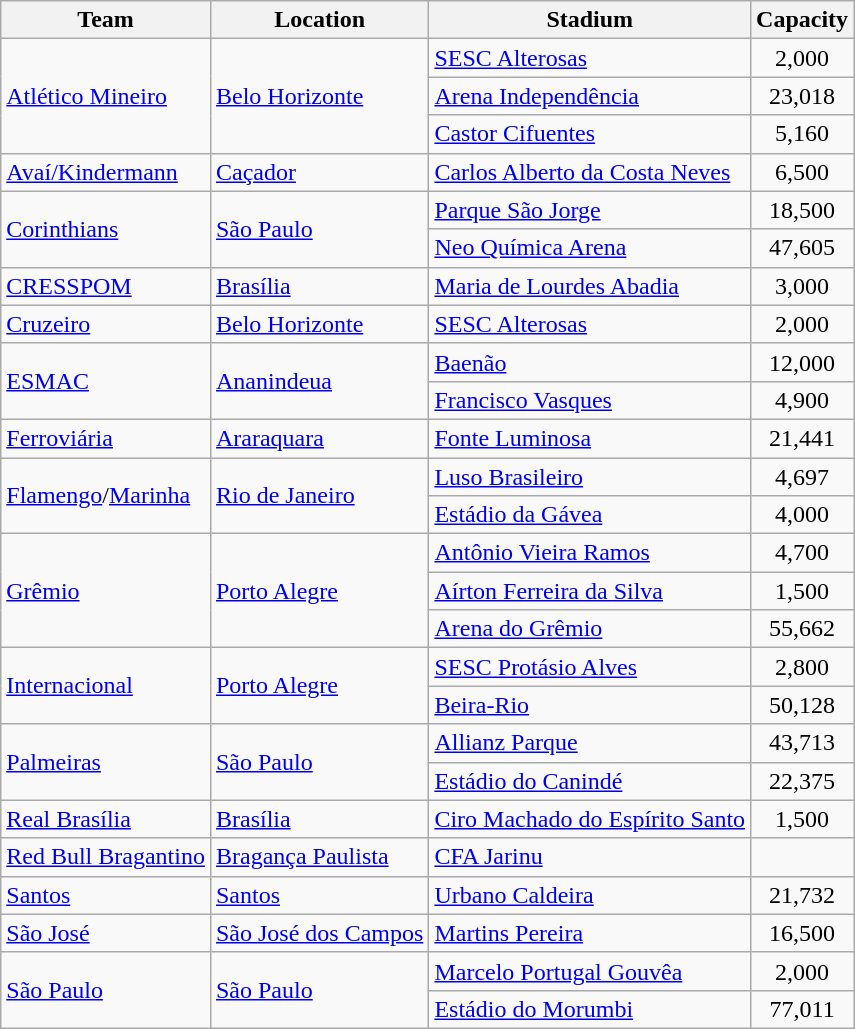<table class="wikitable sortable" style="text-align: left;">
<tr>
<th>Team</th>
<th>Location</th>
<th>Stadium</th>
<th>Capacity</th>
</tr>
<tr>
<td rowspan=3> <a href='#'>Atlético Mineiro</a></td>
<td rowspan=3><a href='#'>Belo Horizonte</a></td>
<td><a href='#'>SESC Alterosas</a></td>
<td align=center>2,000</td>
</tr>
<tr>
<td><a href='#'>Arena Independência</a></td>
<td align=center>23,018</td>
</tr>
<tr>
<td><a href='#'>Castor Cifuentes</a> </td>
<td align=center>5,160</td>
</tr>
<tr>
<td> <a href='#'>Avaí/Kindermann</a></td>
<td><a href='#'>Caçador</a></td>
<td><a href='#'>Carlos Alberto da Costa Neves</a></td>
<td align=center>6,500</td>
</tr>
<tr>
<td rowspan=2> <a href='#'>Corinthians</a></td>
<td rowspan=2><a href='#'>São Paulo</a></td>
<td><a href='#'>Parque São Jorge</a></td>
<td align=center>18,500</td>
</tr>
<tr>
<td><a href='#'>Neo Química Arena</a></td>
<td align=center>47,605</td>
</tr>
<tr>
<td> <a href='#'>CRESSPOM</a></td>
<td><a href='#'>Brasília</a></td>
<td><a href='#'>Maria de Lourdes Abadia</a> </td>
<td align=center>3,000</td>
</tr>
<tr>
<td> <a href='#'>Cruzeiro</a></td>
<td><a href='#'>Belo Horizonte</a></td>
<td><a href='#'>SESC Alterosas</a></td>
<td align=center>2,000</td>
</tr>
<tr>
<td rowspan=2> <a href='#'>ESMAC</a></td>
<td rowspan=2><a href='#'>Ananindeua</a></td>
<td><a href='#'>Baenão</a> </td>
<td align=center>12,000</td>
</tr>
<tr>
<td><a href='#'>Francisco Vasques</a> </td>
<td align=center>4,900</td>
</tr>
<tr>
<td> <a href='#'>Ferroviária</a></td>
<td><a href='#'>Araraquara</a></td>
<td><a href='#'>Fonte Luminosa</a></td>
<td align=center>21,441</td>
</tr>
<tr>
<td rowspan=2> <a href='#'>Flamengo</a>/<a href='#'>Marinha</a></td>
<td rowspan=2><a href='#'>Rio de Janeiro</a></td>
<td><a href='#'>Luso Brasileiro</a></td>
<td align=center>4,697</td>
</tr>
<tr>
<td><a href='#'>Estádio da Gávea</a></td>
<td align=center>4,000</td>
</tr>
<tr>
<td rowspan=3> <a href='#'>Grêmio</a></td>
<td rowspan=3><a href='#'>Porto Alegre</a></td>
<td><a href='#'>Antônio Vieira Ramos</a> </td>
<td align=center>4,700</td>
</tr>
<tr>
<td><a href='#'>Aírton Ferreira da Silva</a> </td>
<td align=center>1,500</td>
</tr>
<tr>
<td><a href='#'>Arena do Grêmio</a></td>
<td align=center>55,662</td>
</tr>
<tr>
<td rowspan=2> <a href='#'>Internacional</a></td>
<td rowspan=2><a href='#'>Porto Alegre</a></td>
<td><a href='#'>SESC Protásio Alves</a></td>
<td align=center>2,800</td>
</tr>
<tr>
<td><a href='#'>Beira-Rio</a></td>
<td align=center>50,128</td>
</tr>
<tr>
<td rowspan=2> <a href='#'>Palmeiras</a></td>
<td rowspan=2><a href='#'>São Paulo</a></td>
<td><a href='#'>Allianz Parque</a></td>
<td align=center>43,713</td>
</tr>
<tr>
<td><a href='#'>Estádio do Canindé</a></td>
<td align=center>22,375</td>
</tr>
<tr>
<td> <a href='#'>Real Brasília</a></td>
<td><a href='#'>Brasília</a></td>
<td><a href='#'>Ciro Machado do Espírito Santo</a></td>
<td align=center>1,500</td>
</tr>
<tr>
<td> <a href='#'>Red Bull Bragantino</a></td>
<td><a href='#'>Bragança Paulista</a></td>
<td><a href='#'>CFA Jarinu</a> </td>
<td align=center></td>
</tr>
<tr>
<td> <a href='#'>Santos</a></td>
<td><a href='#'>Santos</a></td>
<td><a href='#'>Urbano Caldeira</a></td>
<td align=center>21,732</td>
</tr>
<tr>
<td> <a href='#'>São José</a></td>
<td><a href='#'>São José dos Campos</a></td>
<td><a href='#'>Martins Pereira</a></td>
<td align=center>16,500</td>
</tr>
<tr>
<td rowspan=2> <a href='#'>São Paulo</a></td>
<td rowspan=2><a href='#'>São Paulo</a></td>
<td><a href='#'>Marcelo Portugal Gouvêa</a> </td>
<td align=center>2,000</td>
</tr>
<tr>
<td><a href='#'>Estádio do Morumbi</a></td>
<td align=center>77,011</td>
</tr>
</table>
